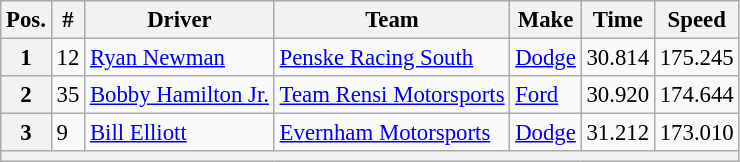<table class="wikitable" style="font-size:95%">
<tr>
<th>Pos.</th>
<th>#</th>
<th>Driver</th>
<th>Team</th>
<th>Make</th>
<th>Time</th>
<th>Speed</th>
</tr>
<tr>
<th>1</th>
<td>12</td>
<td><a href='#'>Ryan Newman</a></td>
<td><a href='#'>Penske Racing South</a></td>
<td><a href='#'>Dodge</a></td>
<td>30.814</td>
<td>175.245</td>
</tr>
<tr>
<th>2</th>
<td>35</td>
<td><a href='#'>Bobby Hamilton Jr.</a></td>
<td><a href='#'>Team Rensi Motorsports</a></td>
<td><a href='#'>Ford</a></td>
<td>30.920</td>
<td>174.644</td>
</tr>
<tr>
<th>3</th>
<td>9</td>
<td><a href='#'>Bill Elliott</a></td>
<td><a href='#'>Evernham Motorsports</a></td>
<td><a href='#'>Dodge</a></td>
<td>31.212</td>
<td>173.010</td>
</tr>
<tr>
<th colspan="7"></th>
</tr>
</table>
